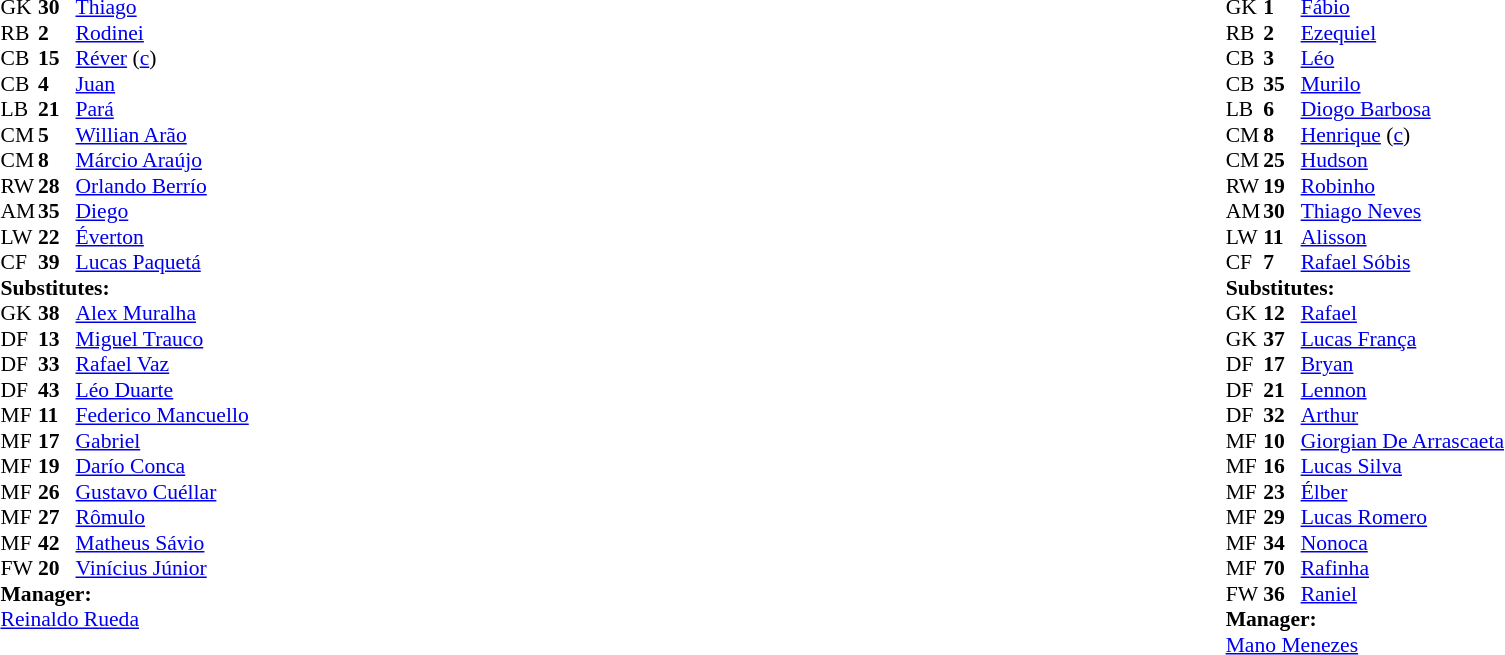<table width="100%">
<tr>
<td valign="top" width="40%"><br><table style="font-size:90%;" cellspacing="0" cellpadding="0">
<tr>
<th width="25"></th>
<th width="25"></th>
</tr>
<tr>
<td>GK</td>
<td><strong>30</strong></td>
<td> <a href='#'>Thiago</a></td>
</tr>
<tr>
<td>RB</td>
<td><strong>2</strong></td>
<td> <a href='#'>Rodinei</a></td>
<td></td>
<td></td>
</tr>
<tr>
<td>CB</td>
<td><strong>15</strong></td>
<td> <a href='#'>Réver</a> (<a href='#'>c</a>)</td>
</tr>
<tr>
<td>CB</td>
<td><strong>4</strong></td>
<td> <a href='#'>Juan</a></td>
</tr>
<tr>
<td>LB</td>
<td><strong>21</strong></td>
<td> <a href='#'>Pará</a></td>
</tr>
<tr>
<td>CM</td>
<td><strong>5</strong></td>
<td> <a href='#'>Willian Arão</a></td>
</tr>
<tr>
<td>CM</td>
<td><strong>8</strong></td>
<td> <a href='#'>Márcio Araújo</a></td>
<td></td>
<td></td>
</tr>
<tr>
<td>RW</td>
<td><strong>28</strong></td>
<td> <a href='#'>Orlando Berrío</a></td>
</tr>
<tr>
<td>AM</td>
<td><strong>35</strong></td>
<td> <a href='#'>Diego</a></td>
</tr>
<tr>
<td>LW</td>
<td><strong>22</strong></td>
<td> <a href='#'>Éverton</a></td>
<td></td>
</tr>
<tr>
<td>CF</td>
<td><strong>39</strong></td>
<td> <a href='#'>Lucas Paquetá</a></td>
<td></td>
<td></td>
</tr>
<tr>
<td colspan=3><strong>Substitutes:</strong></td>
</tr>
<tr>
<td>GK</td>
<td><strong>38</strong></td>
<td> <a href='#'>Alex Muralha</a></td>
</tr>
<tr>
<td>DF</td>
<td><strong>13</strong></td>
<td> <a href='#'>Miguel Trauco</a></td>
</tr>
<tr>
<td>DF</td>
<td><strong>33</strong></td>
<td> <a href='#'>Rafael Vaz</a></td>
</tr>
<tr>
<td>DF</td>
<td><strong>43</strong></td>
<td> <a href='#'>Léo Duarte</a></td>
</tr>
<tr>
<td>MF</td>
<td><strong>11</strong></td>
<td> <a href='#'>Federico Mancuello</a></td>
</tr>
<tr>
<td>MF</td>
<td><strong>17</strong></td>
<td> <a href='#'>Gabriel</a></td>
<td></td>
<td></td>
</tr>
<tr>
<td>MF</td>
<td><strong>19</strong></td>
<td> <a href='#'>Darío Conca</a></td>
</tr>
<tr>
<td>MF</td>
<td><strong>26</strong></td>
<td> <a href='#'>Gustavo Cuéllar</a></td>
<td></td>
<td></td>
</tr>
<tr>
<td>MF</td>
<td><strong>27</strong></td>
<td> <a href='#'>Rômulo</a></td>
</tr>
<tr>
<td>MF</td>
<td><strong>42</strong></td>
<td> <a href='#'>Matheus Sávio</a></td>
</tr>
<tr>
<td>FW</td>
<td><strong>20</strong></td>
<td> <a href='#'>Vinícius Júnior</a></td>
<td></td>
<td></td>
</tr>
<tr>
<td></td>
</tr>
<tr>
<td colspan=3><strong>Manager:</strong></td>
</tr>
<tr>
<td colspan=4> <a href='#'>Reinaldo Rueda</a></td>
</tr>
</table>
</td>
<td valign="top" width="50%"><br><table style="font-size:90%;" cellspacing="0" cellpadding="0" align="center">
<tr>
<th width=25></th>
<th width=25></th>
</tr>
<tr>
<td>GK</td>
<td><strong>1</strong></td>
<td> <a href='#'>Fábio</a></td>
</tr>
<tr>
<td>RB</td>
<td><strong>2</strong></td>
<td> <a href='#'>Ezequiel</a></td>
</tr>
<tr>
<td>CB</td>
<td><strong>3</strong></td>
<td> <a href='#'>Léo</a></td>
</tr>
<tr>
<td>CB</td>
<td><strong>35</strong></td>
<td> <a href='#'>Murilo</a></td>
</tr>
<tr>
<td>LB</td>
<td><strong>6</strong></td>
<td> <a href='#'>Diogo Barbosa</a></td>
</tr>
<tr>
<td>CM</td>
<td><strong>8</strong></td>
<td> <a href='#'>Henrique</a> (<a href='#'>c</a>)</td>
</tr>
<tr>
<td>CM</td>
<td><strong>25</strong></td>
<td> <a href='#'>Hudson</a></td>
</tr>
<tr>
<td>RW</td>
<td><strong>19</strong></td>
<td> <a href='#'>Robinho</a></td>
</tr>
<tr>
<td>AM</td>
<td><strong>30</strong></td>
<td> <a href='#'>Thiago Neves</a></td>
<td></td>
<td></td>
</tr>
<tr>
<td>LW</td>
<td><strong>11</strong></td>
<td> <a href='#'>Alisson</a></td>
<td></td>
<td></td>
</tr>
<tr>
<td>CF</td>
<td><strong>7</strong></td>
<td> <a href='#'>Rafael Sóbis</a></td>
<td></td>
<td></td>
</tr>
<tr>
<td colspan=3><strong>Substitutes:</strong></td>
</tr>
<tr>
<td>GK</td>
<td><strong>12</strong></td>
<td> <a href='#'>Rafael</a></td>
</tr>
<tr>
<td>GK</td>
<td><strong>37</strong></td>
<td> <a href='#'>Lucas França</a></td>
</tr>
<tr>
<td>DF</td>
<td><strong>17</strong></td>
<td> <a href='#'>Bryan</a></td>
</tr>
<tr>
<td>DF</td>
<td><strong>21</strong></td>
<td> <a href='#'>Lennon</a></td>
</tr>
<tr>
<td>DF</td>
<td><strong>32</strong></td>
<td> <a href='#'>Arthur</a></td>
</tr>
<tr>
<td>MF</td>
<td><strong>10</strong></td>
<td> <a href='#'>Giorgian De Arrascaeta</a></td>
<td></td>
<td></td>
</tr>
<tr>
<td>MF</td>
<td><strong>16</strong></td>
<td> <a href='#'>Lucas Silva</a></td>
</tr>
<tr>
<td>MF</td>
<td><strong>23</strong></td>
<td> <a href='#'>Élber</a></td>
</tr>
<tr>
<td>MF</td>
<td><strong>29</strong></td>
<td> <a href='#'>Lucas Romero</a></td>
</tr>
<tr>
<td>MF</td>
<td><strong>34</strong></td>
<td> <a href='#'>Nonoca</a></td>
</tr>
<tr>
<td>MF</td>
<td><strong>70</strong></td>
<td> <a href='#'>Rafinha</a></td>
<td></td>
<td></td>
</tr>
<tr>
<td>FW</td>
<td><strong>36</strong></td>
<td> <a href='#'>Raniel</a></td>
<td></td>
<td></td>
</tr>
<tr>
<td colspan=3><strong>Manager:</strong></td>
</tr>
<tr>
<td colspan=4> <a href='#'>Mano Menezes</a></td>
</tr>
</table>
</td>
</tr>
</table>
